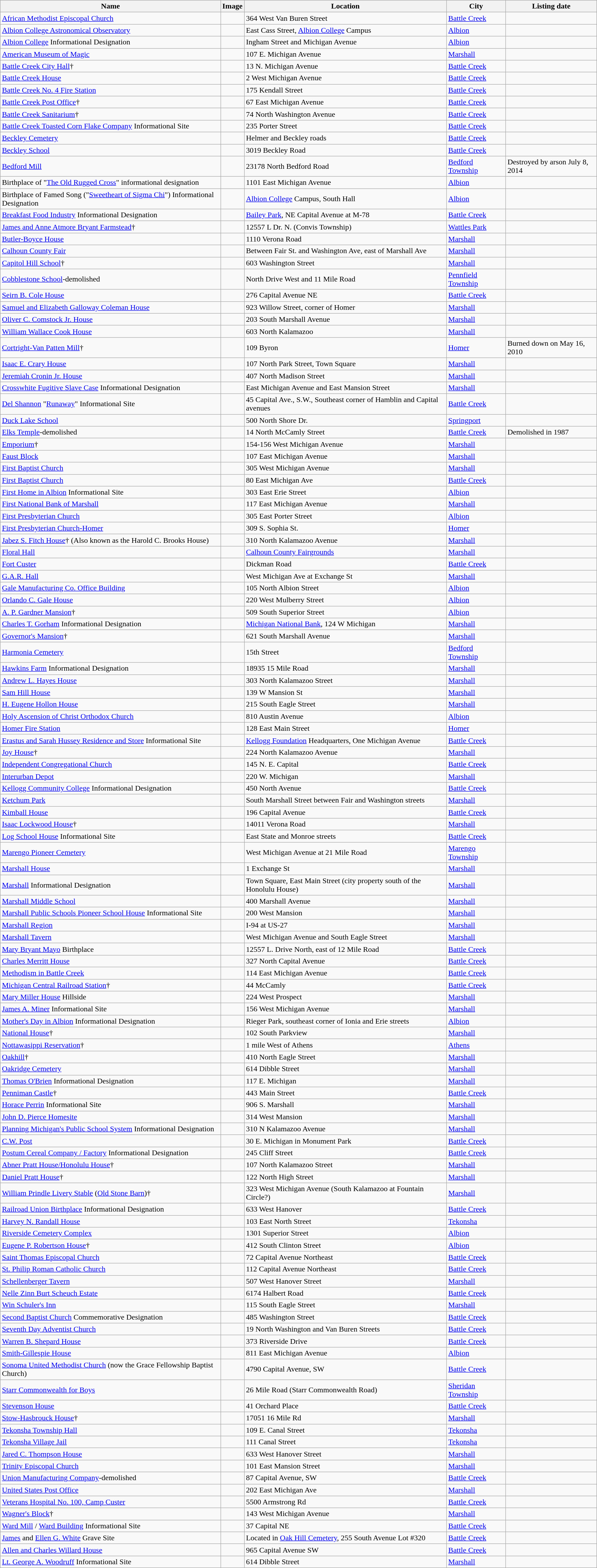<table class="wikitable sortable" style="width:100%">
<tr>
<th>Name</th>
<th>Image</th>
<th>Location</th>
<th>City</th>
<th>Listing date</th>
</tr>
<tr>
<td><a href='#'>African Methodist Episcopal Church</a></td>
<td></td>
<td>364 West Van Buren Street</td>
<td><a href='#'>Battle Creek</a></td>
<td></td>
</tr>
<tr>
<td><a href='#'>Albion College Astronomical Observatory</a></td>
<td></td>
<td>East Cass Street, <a href='#'>Albion College</a> Campus</td>
<td><a href='#'>Albion</a></td>
<td></td>
</tr>
<tr>
<td><a href='#'>Albion College</a> Informational Designation</td>
<td></td>
<td>Ingham Street and Michigan Avenue</td>
<td><a href='#'>Albion</a></td>
<td></td>
</tr>
<tr>
<td><a href='#'>American Museum of Magic</a></td>
<td></td>
<td>107 E. Michigan Avenue</td>
<td><a href='#'>Marshall</a></td>
<td></td>
</tr>
<tr>
<td><a href='#'>Battle Creek City Hall</a>†</td>
<td></td>
<td>13 N. Michigan Avenue</td>
<td><a href='#'>Battle Creek</a></td>
<td></td>
</tr>
<tr>
<td><a href='#'>Battle Creek House</a></td>
<td></td>
<td>2 West Michigan Avenue</td>
<td><a href='#'>Battle Creek</a></td>
<td></td>
</tr>
<tr>
<td><a href='#'>Battle Creek No. 4 Fire Station</a></td>
<td></td>
<td>175 Kendall Street</td>
<td><a href='#'>Battle Creek</a></td>
<td></td>
</tr>
<tr>
<td><a href='#'>Battle Creek Post Office</a>†</td>
<td></td>
<td>67 East Michigan Avenue</td>
<td><a href='#'>Battle Creek</a></td>
<td></td>
</tr>
<tr>
<td><a href='#'>Battle Creek Sanitarium</a>†</td>
<td></td>
<td>74 North Washington Avenue</td>
<td><a href='#'>Battle Creek</a></td>
<td></td>
</tr>
<tr>
<td><a href='#'>Battle Creek Toasted Corn Flake Company</a> Informational Site</td>
<td></td>
<td>235 Porter Street</td>
<td><a href='#'>Battle Creek</a></td>
<td></td>
</tr>
<tr>
<td><a href='#'>Beckley Cemetery</a></td>
<td></td>
<td>Helmer and Beckley roads</td>
<td><a href='#'>Battle Creek</a></td>
<td></td>
</tr>
<tr>
<td><a href='#'>Beckley School</a></td>
<td></td>
<td>3019 Beckley Road</td>
<td><a href='#'>Battle Creek</a></td>
<td></td>
</tr>
<tr>
<td><a href='#'>Bedford Mill</a></td>
<td></td>
<td>23178 North Bedford Road</td>
<td><a href='#'>Bedford Township</a></td>
<td> Destroyed by arson July 8, 2014</td>
</tr>
<tr>
<td>Birthplace of "<a href='#'>The Old Rugged Cross</a>" informational designation</td>
<td></td>
<td>1101 East Michigan Avenue</td>
<td><a href='#'>Albion</a></td>
<td></td>
</tr>
<tr>
<td>Birthplace of Famed Song ("<a href='#'>Sweetheart of Sigma Chi</a>") Informational Designation</td>
<td></td>
<td><a href='#'>Albion College</a> Campus, South Hall</td>
<td><a href='#'>Albion</a></td>
<td></td>
</tr>
<tr>
<td><a href='#'>Breakfast Food Industry</a> Informational Designation</td>
<td></td>
<td><a href='#'>Bailey Park</a>, NE Capital Avenue at M-78</td>
<td><a href='#'>Battle Creek</a></td>
<td></td>
</tr>
<tr>
<td><a href='#'>James and Anne Atmore Bryant Farmstead</a>†</td>
<td></td>
<td>12557 L Dr. N. (Convis Township)</td>
<td><a href='#'>Wattles Park</a></td>
<td></td>
</tr>
<tr>
<td><a href='#'>Butler-Boyce House</a></td>
<td></td>
<td>1110 Verona Road</td>
<td><a href='#'>Marshall</a></td>
<td></td>
</tr>
<tr>
<td><a href='#'>Calhoun County Fair</a></td>
<td></td>
<td>Between Fair St. and Washington Ave, east of Marshall Ave</td>
<td><a href='#'>Marshall</a></td>
<td></td>
</tr>
<tr>
<td><a href='#'>Capitol Hill School</a>†</td>
<td></td>
<td>603 Washington Street</td>
<td><a href='#'>Marshall</a></td>
<td></td>
</tr>
<tr>
<td><a href='#'>Cobblestone School</a>-demolished</td>
<td></td>
<td>North Drive West and 11 Mile Road</td>
<td><a href='#'>Pennfield Township</a></td>
<td></td>
</tr>
<tr>
<td><a href='#'>Seirn B. Cole House</a></td>
<td></td>
<td>276 Capital Avenue NE</td>
<td><a href='#'>Battle Creek</a></td>
<td></td>
</tr>
<tr>
<td><a href='#'>Samuel and Elizabeth Galloway Coleman House</a></td>
<td></td>
<td>923 Willow Street, corner of Homer</td>
<td><a href='#'>Marshall</a></td>
<td></td>
</tr>
<tr>
<td><a href='#'>Oliver C. Comstock Jr. House</a></td>
<td></td>
<td>203 South Marshall Avenue</td>
<td><a href='#'>Marshall</a></td>
<td></td>
</tr>
<tr>
<td><a href='#'>William Wallace Cook House</a></td>
<td></td>
<td>603 North Kalamazoo</td>
<td><a href='#'>Marshall</a></td>
<td></td>
</tr>
<tr>
<td><a href='#'>Cortright-Van Patten Mill</a>†</td>
<td></td>
<td>109 Byron</td>
<td><a href='#'>Homer</a></td>
<td>  Burned down on May 16, 2010</td>
</tr>
<tr>
<td><a href='#'>Isaac E. Crary House</a></td>
<td></td>
<td>107 North Park Street, Town Square</td>
<td><a href='#'>Marshall</a></td>
<td></td>
</tr>
<tr>
<td><a href='#'>Jeremiah Cronin Jr. House</a></td>
<td></td>
<td>407 North Madison Street</td>
<td><a href='#'>Marshall</a></td>
<td></td>
</tr>
<tr>
<td><a href='#'>Crosswhite Fugitive Slave Case</a> Informational Designation</td>
<td></td>
<td>East Michigan Avenue and East Mansion Street</td>
<td><a href='#'>Marshall</a></td>
<td></td>
</tr>
<tr>
<td><a href='#'>Del Shannon</a> "<a href='#'>Runaway</a>" Informational Site</td>
<td></td>
<td>45 Capital Ave., S.W., Southeast corner of Hamblin and Capital avenues</td>
<td><a href='#'>Battle Creek</a></td>
<td></td>
</tr>
<tr>
<td><a href='#'>Duck Lake School</a></td>
<td></td>
<td>500 North Shore Dr.</td>
<td><a href='#'>Springport</a></td>
<td></td>
</tr>
<tr>
<td><a href='#'>Elks Temple</a>-demolished</td>
<td></td>
<td>14 North McCamly Street</td>
<td><a href='#'>Battle Creek</a></td>
<td> Demolished in 1987</td>
</tr>
<tr>
<td><a href='#'>Emporium</a>†</td>
<td></td>
<td>154-156 West Michigan Avenue</td>
<td><a href='#'>Marshall</a></td>
<td></td>
</tr>
<tr>
<td><a href='#'>Faust Block</a></td>
<td></td>
<td>107 East Michigan Avenue</td>
<td><a href='#'>Marshall</a></td>
<td></td>
</tr>
<tr>
<td><a href='#'>First Baptist Church</a></td>
<td></td>
<td>305 West Michigan Avenue</td>
<td><a href='#'>Marshall</a></td>
<td></td>
</tr>
<tr>
<td><a href='#'>First Baptist Church</a></td>
<td></td>
<td>80 East Michigan Ave</td>
<td><a href='#'>Battle Creek</a></td>
<td></td>
</tr>
<tr>
<td><a href='#'>First Home in Albion</a> Informational Site</td>
<td></td>
<td>303 East Erie Street</td>
<td><a href='#'>Albion</a></td>
<td></td>
</tr>
<tr>
<td><a href='#'>First National Bank of Marshall</a></td>
<td></td>
<td>117 East Michigan Avenue</td>
<td><a href='#'>Marshall</a></td>
<td></td>
</tr>
<tr>
<td><a href='#'>First Presbyterian Church</a></td>
<td></td>
<td>305 East Porter Street</td>
<td><a href='#'>Albion</a></td>
<td></td>
</tr>
<tr>
<td><a href='#'>First Presbyterian Church-Homer</a></td>
<td></td>
<td>309 S. Sophia St.</td>
<td><a href='#'>Homer</a></td>
<td></td>
</tr>
<tr>
<td><a href='#'>Jabez S. Fitch House</a>† (Also known as the Harold C. Brooks House)</td>
<td></td>
<td>310 North Kalamazoo Avenue</td>
<td><a href='#'>Marshall</a></td>
<td></td>
</tr>
<tr>
<td><a href='#'>Floral Hall</a></td>
<td></td>
<td><a href='#'>Calhoun County Fairgrounds</a></td>
<td><a href='#'>Marshall</a></td>
<td></td>
</tr>
<tr>
<td><a href='#'>Fort Custer</a></td>
<td></td>
<td>Dickman Road</td>
<td><a href='#'>Battle Creek</a></td>
<td></td>
</tr>
<tr>
<td><a href='#'>G.A.R. Hall</a></td>
<td></td>
<td>West Michigan Ave at Exchange St</td>
<td><a href='#'>Marshall</a></td>
<td></td>
</tr>
<tr>
<td><a href='#'>Gale Manufacturing Co. Office Building</a></td>
<td></td>
<td>105 North Albion Street</td>
<td><a href='#'>Albion</a></td>
<td></td>
</tr>
<tr>
<td><a href='#'>Orlando C. Gale House</a></td>
<td></td>
<td>220 West Mulberry Street</td>
<td><a href='#'>Albion</a></td>
<td></td>
</tr>
<tr>
<td><a href='#'>A. P. Gardner Mansion</a>†</td>
<td></td>
<td>509 South Superior Street</td>
<td><a href='#'>Albion</a></td>
<td></td>
</tr>
<tr>
<td><a href='#'>Charles T. Gorham</a> Informational Designation</td>
<td></td>
<td><a href='#'>Michigan National Bank</a>, 124 W Michigan</td>
<td><a href='#'>Marshall</a></td>
<td></td>
</tr>
<tr>
<td><a href='#'>Governor's Mansion</a>†</td>
<td></td>
<td>621 South Marshall Avenue</td>
<td><a href='#'>Marshall</a></td>
<td></td>
</tr>
<tr>
<td><a href='#'>Harmonia Cemetery</a></td>
<td></td>
<td>15th Street</td>
<td><a href='#'>Bedford Township</a></td>
<td></td>
</tr>
<tr>
<td><a href='#'>Hawkins Farm</a> Informational Designation</td>
<td></td>
<td>18935 15 Mile Road</td>
<td><a href='#'>Marshall</a></td>
<td></td>
</tr>
<tr>
<td><a href='#'>Andrew L. Hayes House</a></td>
<td></td>
<td>303 North Kalamazoo Street</td>
<td><a href='#'>Marshall</a></td>
<td></td>
</tr>
<tr>
<td><a href='#'>Sam Hill House</a></td>
<td></td>
<td>139 W Mansion St</td>
<td><a href='#'>Marshall</a></td>
<td></td>
</tr>
<tr>
<td><a href='#'>H. Eugene Hollon House</a></td>
<td></td>
<td>215 South Eagle Street</td>
<td><a href='#'>Marshall</a></td>
<td></td>
</tr>
<tr>
<td><a href='#'>Holy Ascension of Christ Orthodox Church</a></td>
<td></td>
<td>810 Austin Avenue</td>
<td><a href='#'>Albion</a></td>
<td></td>
</tr>
<tr>
<td><a href='#'>Homer Fire Station</a></td>
<td></td>
<td>128 East Main Street</td>
<td><a href='#'>Homer</a></td>
<td></td>
</tr>
<tr>
<td><a href='#'>Erastus and Sarah Hussey Residence and Store</a> Informational Site</td>
<td></td>
<td><a href='#'>Kellogg Foundation</a> Headquarters, One Michigan Avenue</td>
<td><a href='#'>Battle Creek</a></td>
<td></td>
</tr>
<tr>
<td><a href='#'>Joy House</a>†</td>
<td></td>
<td>224 North Kalamazoo Avenue</td>
<td><a href='#'>Marshall</a></td>
<td></td>
</tr>
<tr>
<td><a href='#'>Independent Congregational Church</a></td>
<td></td>
<td>145 N. E. Capital</td>
<td><a href='#'>Battle Creek</a></td>
<td></td>
</tr>
<tr>
<td><a href='#'>Interurban Depot</a></td>
<td></td>
<td>220 W. Michigan</td>
<td><a href='#'>Marshall</a></td>
<td></td>
</tr>
<tr>
<td><a href='#'>Kellogg Community College</a> Informational Designation</td>
<td></td>
<td>450 North Avenue</td>
<td><a href='#'>Battle Creek</a></td>
<td></td>
</tr>
<tr>
<td><a href='#'>Ketchum Park</a></td>
<td></td>
<td>South Marshall Street between Fair and Washington streets</td>
<td><a href='#'>Marshall</a></td>
<td></td>
</tr>
<tr>
<td><a href='#'>Kimball House</a></td>
<td></td>
<td>196 Capital Avenue</td>
<td><a href='#'>Battle Creek</a></td>
<td></td>
</tr>
<tr>
<td><a href='#'>Isaac Lockwood House</a>†</td>
<td></td>
<td>14011 Verona Road</td>
<td><a href='#'>Marshall</a></td>
<td></td>
</tr>
<tr>
<td><a href='#'>Log School House</a> Informational Site</td>
<td></td>
<td>East State and Monroe streets</td>
<td><a href='#'>Battle Creek</a></td>
<td></td>
</tr>
<tr>
<td><a href='#'>Marengo Pioneer Cemetery</a></td>
<td></td>
<td>West Michigan Avenue at 21 Mile Road</td>
<td><a href='#'>Marengo Township</a></td>
<td></td>
</tr>
<tr>
<td><a href='#'>Marshall House</a></td>
<td></td>
<td>1 Exchange St</td>
<td><a href='#'>Marshall</a></td>
<td></td>
</tr>
<tr>
<td><a href='#'>Marshall</a> Informational Designation</td>
<td></td>
<td>Town Square, East Main Street (city property south of the Honolulu House)</td>
<td><a href='#'>Marshall</a></td>
<td></td>
</tr>
<tr>
<td><a href='#'>Marshall Middle School</a></td>
<td></td>
<td>400 Marshall Avenue</td>
<td><a href='#'>Marshall</a></td>
<td></td>
</tr>
<tr>
<td><a href='#'>Marshall Public Schools Pioneer School House</a> Informational Site</td>
<td></td>
<td>200 West Mansion</td>
<td><a href='#'>Marshall</a></td>
<td></td>
</tr>
<tr>
<td><a href='#'>Marshall Region</a></td>
<td></td>
<td>I-94 at US-27</td>
<td><a href='#'>Marshall</a></td>
<td></td>
</tr>
<tr>
<td><a href='#'>Marshall Tavern</a></td>
<td></td>
<td>West Michigan Avenue and South Eagle Street</td>
<td><a href='#'>Marshall</a></td>
<td></td>
</tr>
<tr>
<td><a href='#'>Mary Bryant Mayo</a> Birthplace</td>
<td></td>
<td>12557 L. Drive North, east of 12 Mile Road</td>
<td><a href='#'>Battle Creek</a></td>
<td></td>
</tr>
<tr>
<td><a href='#'>Charles Merritt House</a></td>
<td></td>
<td>327 North Capital Avenue</td>
<td><a href='#'>Battle Creek</a></td>
<td></td>
</tr>
<tr>
<td><a href='#'>Methodism in Battle Creek</a></td>
<td></td>
<td>114 East Michigan Avenue</td>
<td><a href='#'>Battle Creek</a></td>
<td></td>
</tr>
<tr>
<td><a href='#'>Michigan Central Railroad Station</a>†</td>
<td></td>
<td>44 McCamly</td>
<td><a href='#'>Battle Creek</a></td>
<td></td>
</tr>
<tr>
<td><a href='#'>Mary Miller House</a> Hillside</td>
<td></td>
<td>224 West Prospect</td>
<td><a href='#'>Marshall</a></td>
<td></td>
</tr>
<tr>
<td><a href='#'>James A. Miner</a> Informational Site</td>
<td></td>
<td>156 West Michigan Avenue</td>
<td><a href='#'>Marshall</a></td>
<td></td>
</tr>
<tr>
<td><a href='#'>Mother's Day in Albion</a> Informational Designation</td>
<td></td>
<td>Rieger Park, southeast corner of Ionia and Erie streets</td>
<td><a href='#'>Albion</a></td>
<td></td>
</tr>
<tr>
<td><a href='#'>National House</a>†</td>
<td></td>
<td>102 South Parkview</td>
<td><a href='#'>Marshall</a></td>
<td></td>
</tr>
<tr>
<td><a href='#'>Nottawasippi Reservation</a>†</td>
<td></td>
<td>1 mile West of Athens</td>
<td><a href='#'>Athens</a></td>
<td></td>
</tr>
<tr>
<td><a href='#'>Oakhill</a>†</td>
<td></td>
<td>410 North Eagle Street</td>
<td><a href='#'>Marshall</a></td>
<td></td>
</tr>
<tr>
<td><a href='#'>Oakridge Cemetery</a></td>
<td></td>
<td>614 Dibble Street</td>
<td><a href='#'>Marshall</a></td>
<td></td>
</tr>
<tr>
<td><a href='#'>Thomas O'Brien</a> Informational Designation</td>
<td></td>
<td>117 E. Michigan</td>
<td><a href='#'>Marshall</a></td>
<td></td>
</tr>
<tr>
<td><a href='#'>Penniman Castle</a>†</td>
<td></td>
<td>443 Main Street</td>
<td><a href='#'>Battle Creek</a></td>
<td></td>
</tr>
<tr>
<td><a href='#'>Horace Perrin</a> Informational Site</td>
<td></td>
<td>906 S. Marshall</td>
<td><a href='#'>Marshall</a></td>
<td></td>
</tr>
<tr>
<td><a href='#'>John D. Pierce Homesite</a></td>
<td></td>
<td>314 West Mansion</td>
<td><a href='#'>Marshall</a></td>
<td></td>
</tr>
<tr>
<td><a href='#'>Planning Michigan's Public School System</a> Informational Designation</td>
<td></td>
<td>310 N Kalamazoo Avenue</td>
<td><a href='#'>Marshall</a></td>
<td></td>
</tr>
<tr>
<td><a href='#'>C.W. Post</a></td>
<td></td>
<td>30 E. Michigan in Monument Park</td>
<td><a href='#'>Battle Creek</a></td>
<td></td>
</tr>
<tr>
<td><a href='#'>Postum Cereal Company / Factory</a> Informational Designation</td>
<td></td>
<td>245 Cliff Street</td>
<td><a href='#'>Battle Creek</a></td>
<td></td>
</tr>
<tr>
<td><a href='#'>Abner Pratt House/Honolulu House</a>†</td>
<td></td>
<td>107 North Kalamazoo Street</td>
<td><a href='#'>Marshall</a></td>
<td></td>
</tr>
<tr>
<td><a href='#'>Daniel Pratt House</a>†</td>
<td></td>
<td>122 North High Street</td>
<td><a href='#'>Marshall</a></td>
<td></td>
</tr>
<tr>
<td><a href='#'>William Prindle Livery Stable</a> (<a href='#'>Old Stone Barn</a>)†</td>
<td></td>
<td>323 West Michigan Avenue (South Kalamazoo at Fountain Circle?)</td>
<td><a href='#'>Marshall</a></td>
<td></td>
</tr>
<tr>
<td><a href='#'>Railroad Union Birthplace</a> Informational Designation</td>
<td></td>
<td>633 West Hanover</td>
<td><a href='#'>Battle Creek</a></td>
<td></td>
</tr>
<tr>
<td><a href='#'>Harvey N. Randall House</a></td>
<td></td>
<td>103 East North Street</td>
<td><a href='#'>Tekonsha</a></td>
<td></td>
</tr>
<tr>
<td><a href='#'>Riverside Cemetery Complex</a></td>
<td></td>
<td>1301 Superior Street</td>
<td><a href='#'>Albion</a></td>
<td></td>
</tr>
<tr>
<td><a href='#'>Eugene P. Robertson House</a>†</td>
<td></td>
<td>412 South Clinton Street</td>
<td><a href='#'>Albion</a></td>
<td></td>
</tr>
<tr>
<td><a href='#'>Saint Thomas Episcopal Church</a></td>
<td></td>
<td>72 Capital Avenue Northeast</td>
<td><a href='#'>Battle Creek</a></td>
<td></td>
</tr>
<tr>
<td><a href='#'>St. Philip Roman Catholic Church</a></td>
<td></td>
<td>112 Capital Avenue Northeast</td>
<td><a href='#'>Battle Creek</a></td>
<td></td>
</tr>
<tr>
<td><a href='#'>Schellenberger Tavern</a></td>
<td></td>
<td>507 West Hanover Street</td>
<td><a href='#'>Marshall</a></td>
<td></td>
</tr>
<tr>
<td><a href='#'>Nelle Zinn Burt Scheuch Estate</a></td>
<td></td>
<td>6174 Halbert Road</td>
<td><a href='#'>Battle Creek</a></td>
<td></td>
</tr>
<tr>
<td><a href='#'>Win Schuler's Inn</a></td>
<td></td>
<td>115 South Eagle Street</td>
<td><a href='#'>Marshall</a></td>
<td></td>
</tr>
<tr>
<td><a href='#'>Second Baptist Church</a> Commemorative Designation</td>
<td></td>
<td>485 Washington Street</td>
<td><a href='#'>Battle Creek</a></td>
<td></td>
</tr>
<tr>
<td><a href='#'>Seventh Day Adventist Church</a></td>
<td></td>
<td>19 North Washington and Van Buren Streets</td>
<td><a href='#'>Battle Creek</a></td>
<td></td>
</tr>
<tr>
<td><a href='#'>Warren B. Shepard House</a></td>
<td></td>
<td>373 Riverside Drive</td>
<td><a href='#'>Battle Creek</a></td>
<td></td>
</tr>
<tr>
<td><a href='#'>Smith-Gillespie House</a></td>
<td></td>
<td>811 East Michigan Avenue</td>
<td><a href='#'>Albion</a></td>
<td></td>
</tr>
<tr>
<td><a href='#'>Sonoma United Methodist Church</a> (now the Grace Fellowship Baptist Church)</td>
<td></td>
<td>4790 Capital Avenue, SW</td>
<td><a href='#'>Battle Creek</a></td>
<td></td>
</tr>
<tr>
<td><a href='#'>Starr Commonwealth for Boys</a></td>
<td></td>
<td>26 Mile Road (Starr Commonwealth Road)</td>
<td><a href='#'>Sheridan Township</a></td>
<td></td>
</tr>
<tr>
<td><a href='#'>Stevenson House</a></td>
<td></td>
<td>41 Orchard Place</td>
<td><a href='#'>Battle Creek</a></td>
<td></td>
</tr>
<tr>
<td><a href='#'>Stow-Hasbrouck House</a>†</td>
<td></td>
<td>17051 16 Mile Rd</td>
<td><a href='#'>Marshall</a></td>
<td></td>
</tr>
<tr>
<td><a href='#'>Tekonsha Township Hall</a></td>
<td></td>
<td>109 E. Canal Street</td>
<td><a href='#'>Tekonsha</a></td>
<td></td>
</tr>
<tr>
<td><a href='#'>Tekonsha Village Jail</a></td>
<td></td>
<td>111 Canal Street</td>
<td><a href='#'>Tekonsha</a></td>
<td></td>
</tr>
<tr>
<td><a href='#'>Jared C. Thompson House</a></td>
<td></td>
<td>633 West Hanover Street</td>
<td><a href='#'>Marshall</a></td>
<td></td>
</tr>
<tr>
<td><a href='#'>Trinity Episcopal Church</a></td>
<td></td>
<td>101 East Mansion Street</td>
<td><a href='#'>Marshall</a></td>
<td></td>
</tr>
<tr>
<td><a href='#'>Union Manufacturing Company</a>-demolished</td>
<td></td>
<td>87 Capital Avenue, SW</td>
<td><a href='#'>Battle Creek</a></td>
<td></td>
</tr>
<tr>
<td><a href='#'>United States Post Office</a></td>
<td></td>
<td>202 East Michigan Ave</td>
<td><a href='#'>Marshall</a></td>
<td></td>
</tr>
<tr>
<td><a href='#'>Veterans Hospital No. 100, Camp Custer</a></td>
<td></td>
<td>5500 Armstrong Rd</td>
<td><a href='#'>Battle Creek</a></td>
<td></td>
</tr>
<tr>
<td><a href='#'>Wagner's Block</a>†</td>
<td></td>
<td>143 West Michigan Avenue</td>
<td><a href='#'>Marshall</a></td>
<td></td>
</tr>
<tr>
<td><a href='#'>Ward Mill</a> / <a href='#'>Ward Building</a> Informational Site</td>
<td></td>
<td>37 Capital NE</td>
<td><a href='#'>Battle Creek</a></td>
<td></td>
</tr>
<tr>
<td><a href='#'>James</a> and <a href='#'>Ellen G. White</a> Grave Site</td>
<td></td>
<td>Located in <a href='#'>Oak Hill Cemetery</a>, 255 South Avenue Lot #320</td>
<td><a href='#'>Battle Creek</a></td>
<td></td>
</tr>
<tr>
<td><a href='#'>Allen and Charles Willard House</a></td>
<td></td>
<td>965 Capital Avenue SW</td>
<td><a href='#'>Battle Creek</a></td>
<td></td>
</tr>
<tr>
<td><a href='#'>Lt. George A. Woodruff</a> Informational Site</td>
<td></td>
<td>614 Dibble Street</td>
<td><a href='#'>Marshall</a></td>
<td></td>
</tr>
</table>
